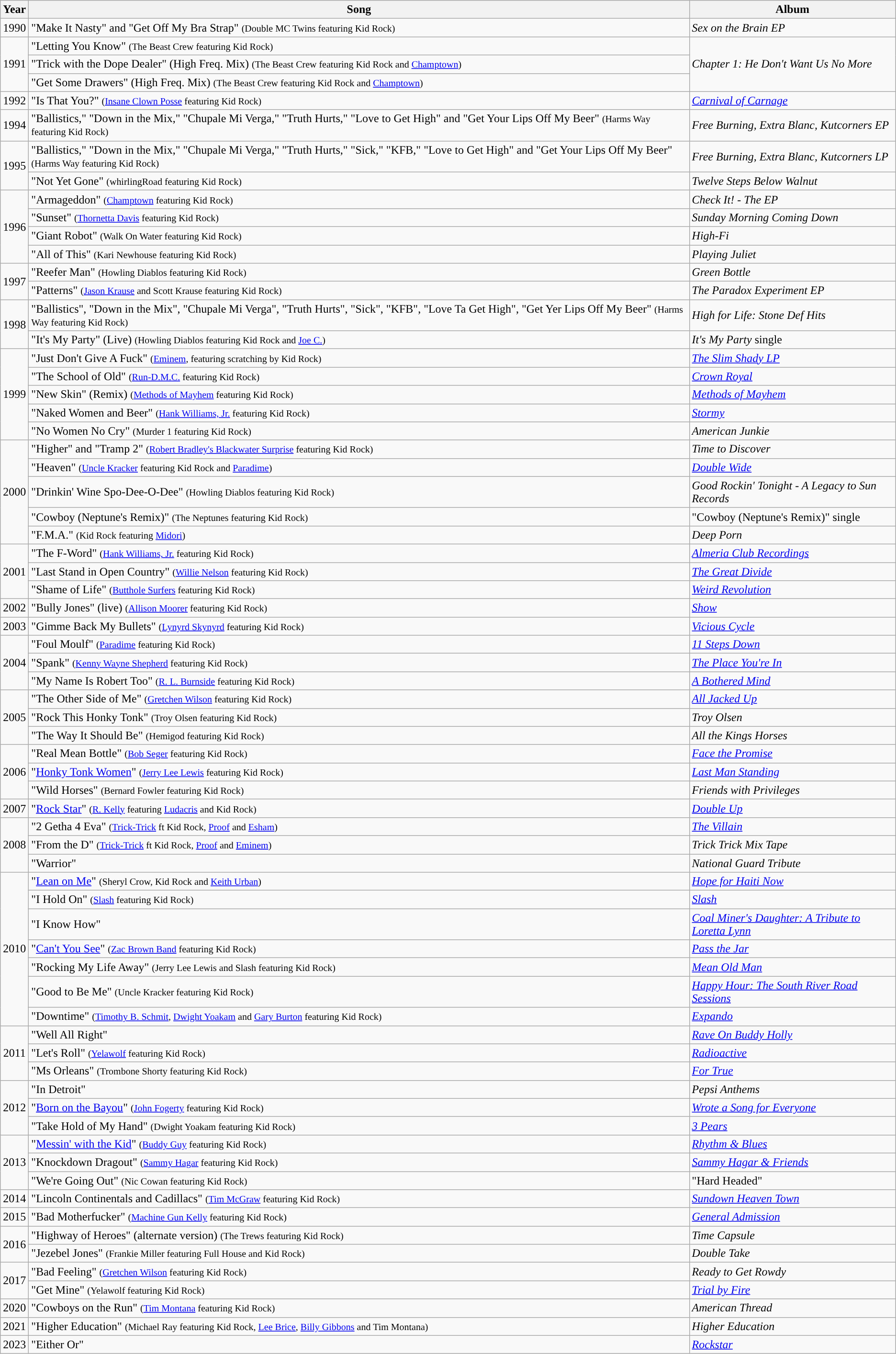<table class="wikitable">
<tr>
<th align="left">Year</th>
<th align="left">Song</th>
<th align="left">Album</th>
</tr>
<tr>
<td align="center">1990</td>
<td align="left">"Make It Nasty" and "Get Off My Bra Strap" <small>(Double MC Twins featuring Kid Rock)</small></td>
<td align="left"><em>Sex on the Brain EP</em></td>
</tr>
<tr>
<td rowspan="3">1991</td>
<td align="left">"Letting You Know" <small>(The Beast Crew featuring Kid Rock)</small></td>
<td rowspan="3"><em>Chapter 1: He Don't Want Us No More</em></td>
</tr>
<tr>
<td align="left">"Trick with the Dope Dealer" (High Freq. Mix) <small>(The Beast Crew featuring Kid Rock and <a href='#'>Champtown</a>)</small></td>
</tr>
<tr>
<td align="left">"Get Some Drawers" (High Freq. Mix) <small>(The Beast Crew featuring Kid Rock and <a href='#'>Champtown</a>)</small></td>
</tr>
<tr>
<td align="center">1992</td>
<td align="left">"Is That You?" <small>(<a href='#'>Insane Clown Posse</a> featuring Kid Rock)</small></td>
<td align="left"><em><a href='#'>Carnival of Carnage</a></em></td>
</tr>
<tr>
<td>1994</td>
<td>"Ballistics," "Down in the Mix," "Chupale Mi Verga," "Truth Hurts," "Love to Get High" and "Get Your Lips Off My Beer" <small>(Harms Way featuring Kid Rock)</small></td>
<td><em>Free Burning, Extra Blanc, Kutcorners EP</em></td>
</tr>
<tr>
<td rowspan="2">1995</td>
<td>"Ballistics," "Down in the Mix," "Chupale Mi Verga," "Truth Hurts," "Sick," "KFB," "Love to Get High" and "Get Your Lips Off My Beer" <small>(Harms Way featuring Kid Rock)</small></td>
<td><em>Free Burning, Extra Blanc, Kutcorners LP</em></td>
</tr>
<tr>
<td>"Not Yet Gone" <small>(whirlingRoad featuring Kid Rock)</small></td>
<td><em>Twelve Steps Below Walnut</em></td>
</tr>
<tr>
<td rowspan="4">1996</td>
<td align="left">"Armageddon" <small>(<a href='#'>Champtown</a> featuring Kid Rock)</small></td>
<td align="left"><em>Check It! - The EP</em></td>
</tr>
<tr>
<td align="left">"Sunset" <small>(<a href='#'>Thornetta Davis</a> featuring Kid Rock)</small></td>
<td align="left"><em>Sunday Morning Coming Down</em></td>
</tr>
<tr>
<td align="left">"Giant Robot" <small>(Walk On Water featuring Kid Rock)</small></td>
<td align="left"><em>High-Fi</em></td>
</tr>
<tr>
<td align="left">"All of This" <small>(Kari Newhouse featuring Kid Rock)</small></td>
<td align= "left"><em>Playing Juliet</em></td>
</tr>
<tr>
<td rowspan="2">1997</td>
<td>"Reefer Man" <small>(Howling Diablos featuring Kid Rock)</small></td>
<td><em>Green Bottle</em></td>
</tr>
<tr>
<td align="left">"Patterns" <small>(<a href='#'>Jason Krause</a> and Scott Krause featuring Kid Rock)</small></td>
<td align="left"><em>The Paradox Experiment EP</em></td>
</tr>
<tr>
<td rowspan="2" align="center">1998</td>
<td align="left">"Ballistics", "Down in the Mix", "Chupale Mi Verga", "Truth Hurts", "Sick", "KFB", "Love Ta Get High", "Get Yer Lips Off My Beer" <small>(Harms Way featuring Kid Rock)</small></td>
<td align="left"><em>High for Life: Stone Def Hits</em></td>
</tr>
<tr>
<td align="left">"It's My Party" (Live) <small>(Howling Diablos featuring Kid Rock and <a href='#'>Joe C.</a>)</small></td>
<td align="left"><em>It's My Party</em> single</td>
</tr>
<tr>
<td align="center" rowspan="5">1999</td>
<td align="left">"Just Don't Give A Fuck" <small>(<a href='#'>Eminem</a>, featuring scratching by Kid Rock)</small></td>
<td align="left"><em><a href='#'>The Slim Shady LP</a></em></td>
</tr>
<tr>
<td align="left">"The School of Old" <small>(<a href='#'>Run-D.M.C.</a> featuring Kid Rock)</small></td>
<td align="left"><em><a href='#'>Crown Royal</a></em></td>
</tr>
<tr>
<td align="left">"New Skin" (Remix) <small>(<a href='#'>Methods of Mayhem</a> featuring Kid Rock)</small></td>
<td align="left"><em><a href='#'>Methods of Mayhem</a></em></td>
</tr>
<tr>
<td align="left">"Naked Women and Beer" <small>(<a href='#'>Hank Williams, Jr.</a> featuring Kid Rock)</small></td>
<td align="left"><em><a href='#'>Stormy</a></em></td>
</tr>
<tr>
<td align="left">"No Women No Cry" <small>(Murder 1 featuring Kid Rock)</small></td>
<td align="left"><em>American Junkie</em></td>
</tr>
<tr>
<td align="center" rowspan="5">2000</td>
<td align="left">"Higher" and "Tramp 2" <small>(<a href='#'>Robert Bradley's Blackwater Surprise</a> featuring Kid Rock)</small></td>
<td align="left"><em>Time to Discover</em></td>
</tr>
<tr>
<td align="left">"Heaven" <small>(<a href='#'>Uncle Kracker</a> featuring Kid Rock and <a href='#'>Paradime</a>)</small></td>
<td align="left"><em><a href='#'>Double Wide</a></em></td>
</tr>
<tr>
<td align="left">"Drinkin' Wine Spo-Dee-O-Dee" <small>(Howling Diablos featuring Kid Rock)</small></td>
<td align="left"><em>Good Rockin' Tonight - A Legacy to Sun Records</em></td>
</tr>
<tr>
<td align="left">"Cowboy (Neptune's Remix)" <small>(The Neptunes featuring Kid Rock)</small></td>
<td align="left">"Cowboy (Neptune's Remix)" single</td>
</tr>
<tr>
<td align="left">"F.M.A." <small>(Kid Rock featuring <a href='#'>Midori</a>)</small></td>
<td align="left"><em>Deep Porn</em></td>
</tr>
<tr>
<td align="center" rowspan="3">2001</td>
<td align="left">"The F-Word" <small>(<a href='#'>Hank Williams, Jr.</a> featuring Kid Rock)</small></td>
<td align="left"><em><a href='#'>Almeria Club Recordings</a></em></td>
</tr>
<tr>
<td align="left">"Last Stand in Open Country" <small>(<a href='#'>Willie Nelson</a> featuring Kid Rock)</small></td>
<td align="left"><em><a href='#'>The Great Divide</a></em></td>
</tr>
<tr>
<td align="left">"Shame of Life" <small>(<a href='#'>Butthole Surfers</a> featuring Kid Rock)</small></td>
<td align="left"><em><a href='#'>Weird Revolution</a></em></td>
</tr>
<tr>
<td align="center">2002</td>
<td align="left">"Bully Jones" (live) <small>(<a href='#'>Allison Moorer</a> featuring Kid Rock)</small></td>
<td align="left"><em><a href='#'>Show</a></em></td>
</tr>
<tr>
<td align="center">2003</td>
<td align="left">"Gimme Back My Bullets" <small>(<a href='#'>Lynyrd Skynyrd</a> featuring Kid Rock)</small></td>
<td align="left"><em><a href='#'>Vicious Cycle</a></em></td>
</tr>
<tr>
<td align="center" rowspan="3">2004</td>
<td align="left">"Foul Moulf" <small>(<a href='#'>Paradime</a> featuring Kid Rock)</small></td>
<td align="left"><em><a href='#'>11 Steps Down</a></em></td>
</tr>
<tr>
<td align="left">"Spank" <small>(<a href='#'>Kenny Wayne Shepherd</a> featuring Kid Rock)</small></td>
<td align="left"><em><a href='#'>The Place You're In</a></em></td>
</tr>
<tr>
<td align="left">"My Name Is Robert Too" <small>(<a href='#'>R. L. Burnside</a> featuring Kid Rock)</small></td>
<td align="left"><em><a href='#'>A Bothered Mind</a></em></td>
</tr>
<tr>
<td align="center" rowspan="3">2005</td>
<td align="left">"The Other Side of Me" <small>(<a href='#'>Gretchen Wilson</a> featuring Kid Rock)</small></td>
<td align="left"><em><a href='#'>All Jacked Up</a></em></td>
</tr>
<tr>
<td align="left">"Rock This Honky Tonk" <small> (Troy Olsen featuring Kid Rock)</small></td>
<td align="left"><em>Troy Olsen</em></td>
</tr>
<tr>
<td align="left">"The Way It Should Be" <small> (Hemigod featuring Kid Rock)</small></td>
<td align="left"><em>All the Kings Horses</em></td>
</tr>
<tr>
<td align="center" rowspan="3">2006</td>
<td align="left">"Real Mean Bottle" <small>(<a href='#'>Bob Seger</a> featuring Kid Rock)</small></td>
<td align="left"><em><a href='#'>Face the Promise</a></em></td>
</tr>
<tr>
<td align="left">"<a href='#'>Honky Tonk Women</a>" <small>(<a href='#'>Jerry Lee Lewis</a> featuring Kid Rock)</small></td>
<td align="left"><em><a href='#'>Last Man Standing</a></em></td>
</tr>
<tr>
<td align="left">"Wild Horses" <small>(Bernard Fowler featuring Kid Rock)</small></td>
<td align="left"><em>Friends with Privileges</em></td>
</tr>
<tr>
<td align="center">2007</td>
<td align="left">"<a href='#'>Rock Star</a>" <small>(<a href='#'>R. Kelly</a> featuring <a href='#'>Ludacris</a> and Kid Rock)</small></td>
<td align="left"><em><a href='#'>Double Up</a></em></td>
</tr>
<tr>
<td align="center" rowspan="3">2008</td>
<td align="left">"2 Getha 4 Eva" <small>(<a href='#'>Trick-Trick</a> ft Kid Rock, <a href='#'>Proof</a> and <a href='#'>Esham</a>)</small></td>
<td align="left"><em><a href='#'>The Villain</a></em></td>
</tr>
<tr>
<td align="left">"From the D" <small>(<a href='#'>Trick-Trick</a> ft Kid Rock, <a href='#'>Proof</a> and <a href='#'>Eminem</a>)</small></td>
<td align="left"><em>Trick Trick Mix Tape</em></td>
</tr>
<tr>
<td align="left">"Warrior"</td>
<td align="left"><em>National Guard Tribute</em></td>
</tr>
<tr>
<td align="center" rowspan="7">2010</td>
<td align="left">"<a href='#'>Lean on Me</a>" <small>(Sheryl Crow, Kid Rock and <a href='#'>Keith Urban</a>)</small></td>
<td align="left"><em><a href='#'>Hope for Haiti Now</a></em></td>
</tr>
<tr>
<td align="left">"I Hold On" <small>(<a href='#'>Slash</a> featuring Kid Rock)</small></td>
<td align="left"><em><a href='#'>Slash</a></em></td>
</tr>
<tr>
<td align="left">"I Know How"</td>
<td align="left"><em><a href='#'>Coal Miner's Daughter: A Tribute to Loretta Lynn</a></em></td>
</tr>
<tr>
<td align="left">"<a href='#'>Can't You See</a>" <small>(<a href='#'>Zac Brown Band</a> featuring Kid Rock)</small></td>
<td align="left"><em><a href='#'>Pass the Jar</a></em></td>
</tr>
<tr>
<td align="left">"Rocking My Life Away" <small>(Jerry Lee Lewis and Slash featuring Kid Rock)</small></td>
<td align="left"><em><a href='#'>Mean Old Man</a></em></td>
</tr>
<tr>
<td align="left">"Good to Be Me" <small>(Uncle Kracker featuring Kid Rock)</small></td>
<td align="left"><em><a href='#'>Happy Hour: The South River Road Sessions</a></em></td>
</tr>
<tr>
<td align="left">"Downtime" <small>(<a href='#'>Timothy B. Schmit</a>, <a href='#'>Dwight Yoakam</a> and <a href='#'>Gary Burton</a> featuring Kid Rock)</small></td>
<td align="left"><em><a href='#'>Expando</a></em></td>
</tr>
<tr>
<td align="center" rowspan="3">2011</td>
<td align="left">"Well All Right"</td>
<td align="left"><em><a href='#'>Rave On Buddy Holly</a></em></td>
</tr>
<tr>
<td align="left">"Let's Roll" <small>(<a href='#'>Yelawolf</a> featuring Kid Rock)</small></td>
<td align="left"><em><a href='#'>Radioactive</a></em></td>
</tr>
<tr>
<td align="left">"Ms Orleans" <small>(Trombone Shorty featuring Kid Rock)</small></td>
<td align="left"><em><a href='#'>For True</a></em></td>
</tr>
<tr>
<td align="center" rowspan="3">2012</td>
<td align="left">"In Detroit"</td>
<td align="left"><em>Pepsi Anthems</em></td>
</tr>
<tr>
<td align="left">"<a href='#'>Born on the Bayou</a>" <small>(<a href='#'>John Fogerty</a> featuring Kid Rock)</small></td>
<td align="left"><em><a href='#'>Wrote a Song for Everyone</a></em></td>
</tr>
<tr>
<td align="left">"Take Hold of My Hand" <small>(Dwight Yoakam featuring Kid Rock)</small></td>
<td align="left"><em><a href='#'>3 Pears</a></em></td>
</tr>
<tr>
<td align="center" rowspan="3">2013</td>
<td align="left">"<a href='#'>Messin' with the Kid</a>" <small>(<a href='#'>Buddy Guy</a> featuring Kid Rock)</small></td>
<td align="left"><em><a href='#'>Rhythm & Blues</a></em></td>
</tr>
<tr>
<td align="left">"Knockdown Dragout" <small>(<a href='#'>Sammy Hagar</a> featuring Kid Rock)</small></td>
<td align="left"><em><a href='#'>Sammy Hagar & Friends</a></em></td>
</tr>
<tr>
<td align="left">"We're Going Out" <small>(Nic Cowan featuring Kid Rock)</small></td>
<td align="left">"Hard Headed"</td>
</tr>
<tr>
<td align="center">2014</td>
<td align="left">"Lincoln Continentals and Cadillacs" <small>(<a href='#'>Tim McGraw</a> featuring Kid Rock)</small></td>
<td align="left"><em><a href='#'>Sundown Heaven Town</a></em></td>
</tr>
<tr>
<td align="center">2015</td>
<td align="left">"Bad Motherfucker" <small>(<a href='#'>Machine Gun Kelly</a> featuring Kid Rock)</small></td>
<td align="left"><a href='#'><em>General Admission</em></a></td>
</tr>
<tr>
<td align="center" rowspan="2">2016</td>
<td align="left">"Highway of Heroes" (alternate version) <small>(The Trews featuring Kid Rock)</small></td>
<td align="left"><em>Time Capsule</em></td>
</tr>
<tr>
<td align="left">"Jezebel Jones" <small>(Frankie Miller featuring Full House and Kid Rock)</small></td>
<td align="left"><em>Double Take</em></td>
</tr>
<tr>
<td align="center" rowspan="2">2017</td>
<td align="left">"Bad Feeling" <small>(<a href='#'>Gretchen Wilson</a> featuring Kid Rock)</small></td>
<td align="left"><em>Ready to Get Rowdy</em></td>
</tr>
<tr>
<td align="left">"Get Mine" <small>(Yelawolf featuring Kid Rock)</small></td>
<td align="left"><em><a href='#'>Trial by Fire</a></em></td>
</tr>
<tr>
<td align="center">2020</td>
<td align="left">"Cowboys on the Run" <small>(<a href='#'>Tim Montana</a> featuring Kid Rock)</small></td>
<td align="left"><em>American Thread</em></td>
</tr>
<tr>
<td align="center">2021</td>
<td align="left">"Higher Education" <small>(Michael Ray featuring Kid Rock, <a href='#'>Lee Brice</a>, <a href='#'>Billy Gibbons</a> and Tim Montana)</small></td>
<td align="left"><em>Higher Education</em></td>
</tr>
<tr>
<td align="center">2023</td>
<td align="left">"Either Or"</td>
<td align="left"><em><a href='#'>Rockstar</a></em></td>
</tr>
</table>
